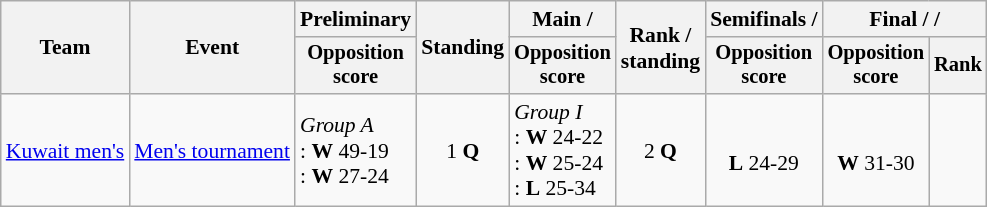<table class=wikitable style=font-size:90%;text-align:center>
<tr>
<th rowspan=2>Team</th>
<th rowspan=2>Event</th>
<th>Preliminary</th>
<th rowspan=2>Standing</th>
<th>Main / </th>
<th rowspan=2>Rank /<br> standing</th>
<th>Semifinals / </th>
<th colspan=2>Final /  / </th>
</tr>
<tr style="font-size:95%">
<th>Opposition<br> score</th>
<th>Opposition<br> score</th>
<th>Opposition<br> score</th>
<th>Opposition<br> score</th>
<th>Rank</th>
</tr>
<tr>
<td style="text-align:left"><a href='#'>Kuwait men's</a></td>
<td style="text-align:left"><a href='#'>Men's tournament</a></td>
<td style="text-align:left"><em>Group A</em><br>: <strong>W</strong> 49-19<br>: <strong>W</strong> 27-24</td>
<td>1 <strong>Q</strong></td>
<td style="text-align:left"><em>Group I</em><br>: <strong>W</strong> 24-22<br>: <strong>W</strong> 25-24<br>: <strong>L</strong> 25-34</td>
<td>2 <strong>Q</strong></td>
<td><br><strong>L</strong> 24-29</td>
<td><br><strong>W</strong> 31-30</td>
<td></td>
</tr>
</table>
